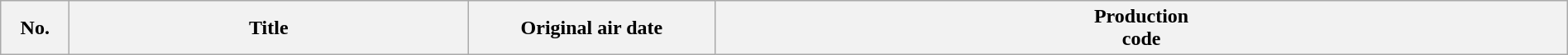<table class="wikitable plainrowheaders" style="width:100%; margin:auto;">
<tr>
<th scope="col" style="width:3em;">No.</th>
<th scope="col">Title </th>
<th scope="col" style="width:12em;">Original air date </th>
<th scope="col">Production<br>code <br>






</th>
</tr>
</table>
